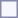<table style="border:1px solid #8888aa; background-color:#f7f8ff; padding:5px; font-size:95%; margin: 0px 12px 12px 0px;">
</table>
